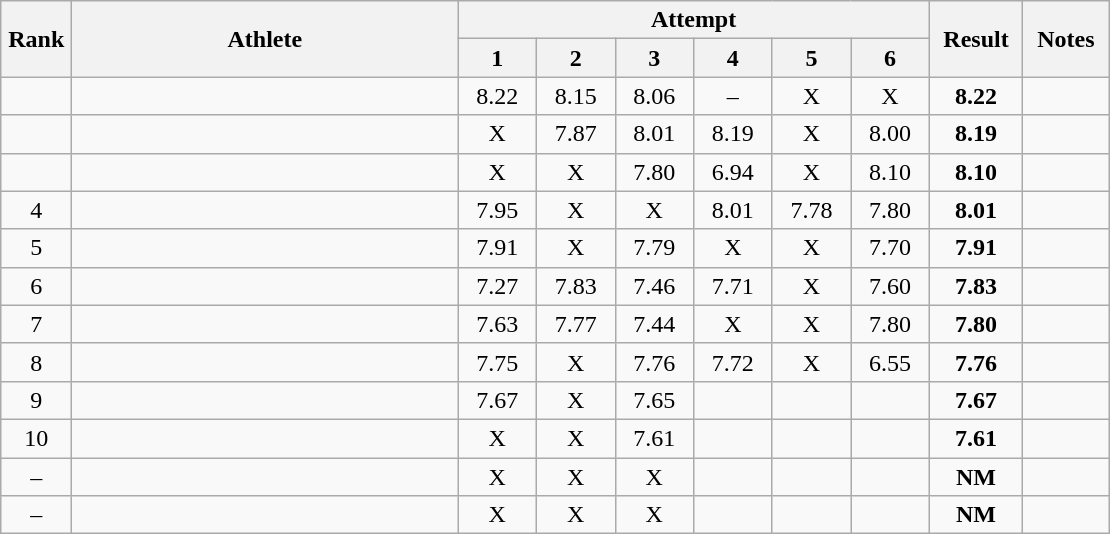<table class="wikitable" style="text-align:center">
<tr>
<th rowspan=2 width=40>Rank</th>
<th rowspan=2 width=250>Athlete</th>
<th colspan=6>Attempt</th>
<th rowspan=2 width=55>Result</th>
<th rowspan=2 width=50>Notes</th>
</tr>
<tr>
<th width=45>1</th>
<th width=45>2</th>
<th width=45>3</th>
<th width=45>4</th>
<th width=45>5</th>
<th width=45>6</th>
</tr>
<tr>
<td></td>
<td align=left></td>
<td>8.22</td>
<td>8.15</td>
<td>8.06</td>
<td>–</td>
<td>X</td>
<td>X</td>
<td><strong>8.22</strong></td>
<td></td>
</tr>
<tr>
<td></td>
<td align=left></td>
<td>X</td>
<td>7.87</td>
<td>8.01</td>
<td>8.19</td>
<td>X</td>
<td>8.00</td>
<td><strong>8.19</strong></td>
<td></td>
</tr>
<tr>
<td></td>
<td align=left></td>
<td>X</td>
<td>X</td>
<td>7.80</td>
<td>6.94</td>
<td>X</td>
<td>8.10</td>
<td><strong>8.10</strong></td>
<td></td>
</tr>
<tr>
<td>4</td>
<td align=left></td>
<td>7.95</td>
<td>X</td>
<td>X</td>
<td>8.01</td>
<td>7.78</td>
<td>7.80</td>
<td><strong>8.01</strong></td>
<td></td>
</tr>
<tr>
<td>5</td>
<td align=left></td>
<td>7.91</td>
<td>X</td>
<td>7.79</td>
<td>X</td>
<td>X</td>
<td>7.70</td>
<td><strong>7.91</strong></td>
<td></td>
</tr>
<tr>
<td>6</td>
<td align=left></td>
<td>7.27</td>
<td>7.83</td>
<td>7.46</td>
<td>7.71</td>
<td>X</td>
<td>7.60</td>
<td><strong>7.83</strong></td>
<td></td>
</tr>
<tr>
<td>7</td>
<td align=left></td>
<td>7.63</td>
<td>7.77</td>
<td>7.44</td>
<td>X</td>
<td>X</td>
<td>7.80</td>
<td><strong>7.80</strong></td>
<td></td>
</tr>
<tr>
<td>8</td>
<td align=left></td>
<td>7.75</td>
<td>X</td>
<td>7.76</td>
<td>7.72</td>
<td>X</td>
<td>6.55</td>
<td><strong>7.76</strong></td>
<td></td>
</tr>
<tr>
<td>9</td>
<td align=left></td>
<td>7.67</td>
<td>X</td>
<td>7.65</td>
<td></td>
<td></td>
<td></td>
<td><strong>7.67</strong></td>
<td></td>
</tr>
<tr>
<td>10</td>
<td align=left></td>
<td>X</td>
<td>X</td>
<td>7.61</td>
<td></td>
<td></td>
<td></td>
<td><strong>7.61</strong></td>
<td></td>
</tr>
<tr>
<td>–</td>
<td align=left></td>
<td>X</td>
<td>X</td>
<td>X</td>
<td></td>
<td></td>
<td></td>
<td><strong>NM </strong></td>
<td></td>
</tr>
<tr>
<td>–</td>
<td align=left></td>
<td>X</td>
<td>X</td>
<td>X</td>
<td></td>
<td></td>
<td></td>
<td><strong>NM</strong></td>
<td></td>
</tr>
</table>
